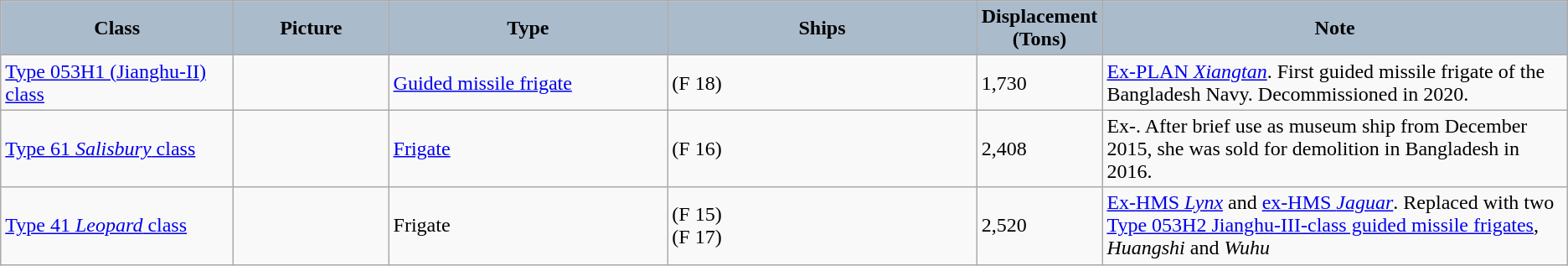<table class="wikitable">
<tr>
<th style="color:black; background:#abc; width:15%;">Class</th>
<th style="color:black; background:#abc; width:10%;">Picture</th>
<th style="color:black; background:#abc; width:18%;">Type</th>
<th style="color:black; background:#abc; width:20%;">Ships</th>
<th style="color:black; background:#abc; width:7%;">Displacement (Tons)</th>
<th style="color:black; background:#abc; width:30%;">Note</th>
</tr>
<tr>
<td><a href='#'>Type 053H1 (Jianghu-II) class</a></td>
<td></td>
<td><a href='#'>Guided missile frigate</a></td>
<td> (F 18)</td>
<td>1,730</td>
<td><a href='#'>Ex-PLAN <em>Xiangtan</em></a>. First guided missile frigate of the Bangladesh Navy. Decommissioned in 2020.</td>
</tr>
<tr>
<td><a href='#'>Type 61 <em>Salisbury</em> class</a></td>
<td></td>
<td><a href='#'>Frigate</a></td>
<td> (F 16)</td>
<td>2,408</td>
<td>Ex-. After brief use as museum ship from December 2015, she was sold for demolition in Bangladesh in 2016.</td>
</tr>
<tr>
<td><a href='#'>Type 41 <em>Leopard</em> class</a></td>
<td></td>
<td>Frigate</td>
<td> (F 15) <br> (F 17)</td>
<td>2,520</td>
<td><a href='#'>Ex-HMS <em>Lynx</em></a> and <a href='#'>ex-HMS <em>Jaguar</em></a>. Replaced with two <a href='#'>Type 053H2 Jianghu-III-class guided missile frigates</a>, <em>Huangshi</em> and <em>Wuhu</em></td>
</tr>
</table>
